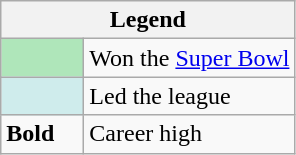<table class="wikitable mw-collapsible mw-collapsed">
<tr>
<th colspan="2">Legend</th>
</tr>
<tr>
<td style="background:#afe6ba; width:3em;"></td>
<td>Won the <a href='#'>Super Bowl</a></td>
</tr>
<tr>
<td style="background:#cfecec; width:3em;"></td>
<td>Led the league</td>
</tr>
<tr>
<td><strong>Bold</strong></td>
<td>Career high</td>
</tr>
</table>
